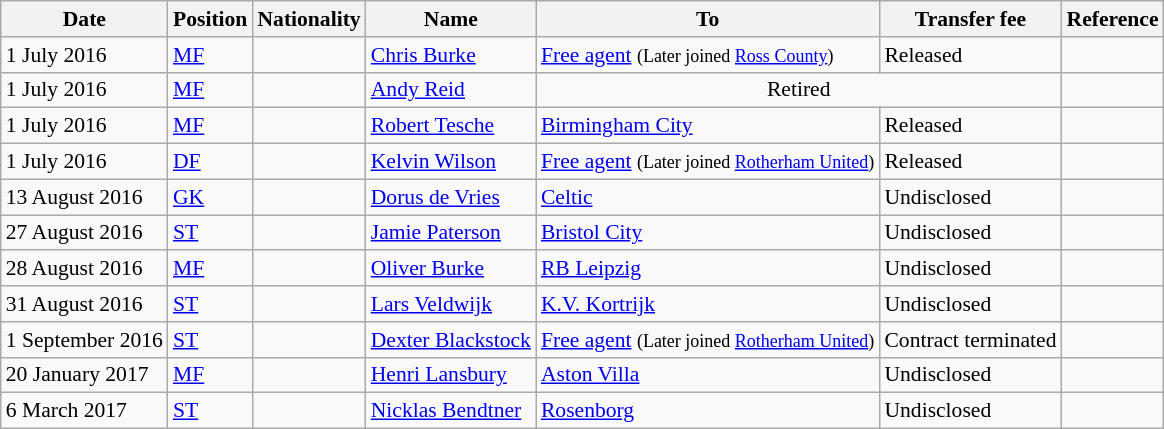<table class="wikitable"  style="text-align:left; font-size:90%; ">
<tr>
<th width:120px;>Date</th>
<th width:20px;>Position</th>
<th width:50px;>Nationality</th>
<th width:250px;>Name</th>
<th width:250px;>To</th>
<th width:120px;>Transfer fee</th>
<th width:25px;>Reference</th>
</tr>
<tr>
<td>1 July 2016</td>
<td><a href='#'>MF</a></td>
<td></td>
<td><a href='#'>Chris Burke</a></td>
<td><a href='#'>Free agent</a> <small>(Later joined <a href='#'>Ross County</a>)</small></td>
<td>Released</td>
<td></td>
</tr>
<tr>
<td>1 July 2016</td>
<td><a href='#'>MF</a></td>
<td></td>
<td><a href='#'>Andy Reid</a></td>
<td colspan="2" align=center>Retired</td>
<td></td>
</tr>
<tr>
<td>1 July 2016</td>
<td><a href='#'>MF</a></td>
<td></td>
<td><a href='#'>Robert Tesche</a></td>
<td><a href='#'>Birmingham City</a></td>
<td>Released</td>
<td></td>
</tr>
<tr>
<td>1 July 2016</td>
<td><a href='#'>DF</a></td>
<td></td>
<td><a href='#'>Kelvin Wilson</a></td>
<td><a href='#'>Free agent</a> <small>(Later joined <a href='#'>Rotherham United</a>)</small></td>
<td>Released</td>
<td></td>
</tr>
<tr>
<td>13 August 2016</td>
<td><a href='#'>GK</a></td>
<td></td>
<td><a href='#'>Dorus de Vries</a></td>
<td><a href='#'>Celtic</a></td>
<td>Undisclosed</td>
<td></td>
</tr>
<tr>
<td>27 August 2016</td>
<td><a href='#'>ST</a></td>
<td></td>
<td><a href='#'>Jamie Paterson</a></td>
<td><a href='#'>Bristol City</a></td>
<td>Undisclosed</td>
<td></td>
</tr>
<tr>
<td>28 August 2016</td>
<td><a href='#'>MF</a></td>
<td></td>
<td><a href='#'>Oliver Burke</a></td>
<td><a href='#'>RB Leipzig</a></td>
<td>Undisclosed</td>
<td></td>
</tr>
<tr>
<td>31 August 2016</td>
<td><a href='#'>ST</a></td>
<td></td>
<td><a href='#'>Lars Veldwijk</a></td>
<td><a href='#'>K.V. Kortrijk</a></td>
<td>Undisclosed</td>
<td></td>
</tr>
<tr>
<td>1 September 2016</td>
<td><a href='#'>ST</a></td>
<td></td>
<td><a href='#'>Dexter Blackstock</a></td>
<td><a href='#'>Free agent</a> <small>(Later joined <a href='#'>Rotherham United</a>)</small></td>
<td>Contract terminated</td>
<td></td>
</tr>
<tr>
<td>20 January 2017</td>
<td><a href='#'>MF</a></td>
<td></td>
<td><a href='#'>Henri Lansbury</a></td>
<td><a href='#'>Aston Villa</a></td>
<td>Undisclosed</td>
<td></td>
</tr>
<tr>
<td>6 March 2017</td>
<td><a href='#'>ST</a></td>
<td></td>
<td><a href='#'>Nicklas Bendtner</a></td>
<td><a href='#'>Rosenborg</a></td>
<td>Undisclosed</td>
<td></td>
</tr>
</table>
